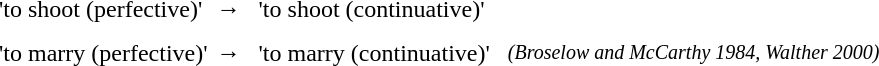<table style="line-height: 1.4em;" cellpadding="2">
<tr>
<td> </td>
<td> </td>
<td></td>
<td>'to shoot (perfective)'</td>
<td>→</td>
<td></td>
<td>'to shoot (continuative)'</td>
<td></td>
</tr>
<tr>
<td> </td>
<td> </td>
<td></td>
<td>'to marry (perfective)'</td>
<td>→</td>
<td></td>
<td>'to marry (continuative)'</td>
<td></td>
<td><small><cite>(Broselow and McCarthy 1984, Walther 2000)</cite></small></td>
</tr>
</table>
